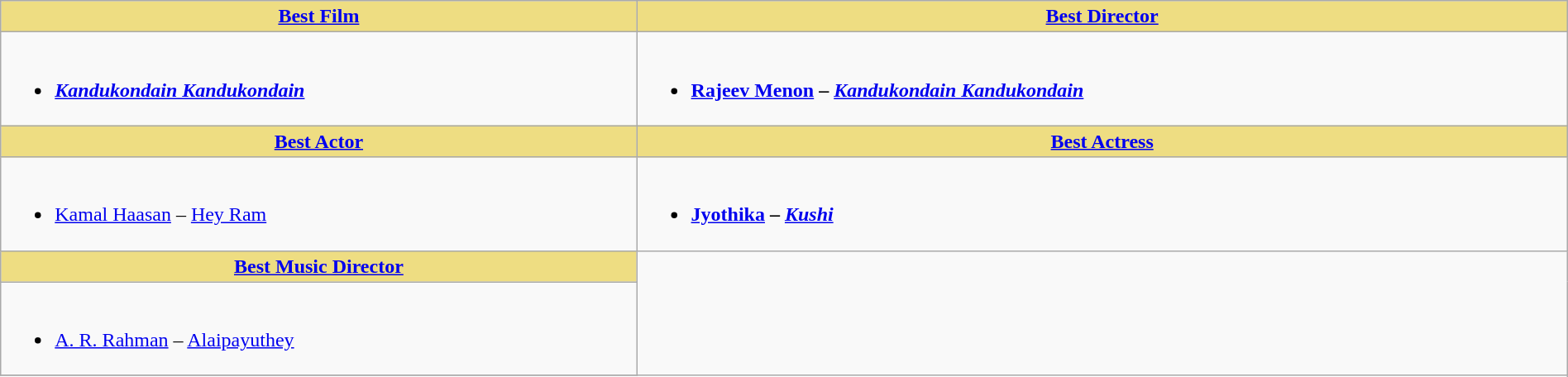<table class="wikitable" width =100%|>
<tr>
<th ! style="background:#eedd82; text-align:center;"><a href='#'>Best Film</a></th>
<th ! style="background:#eedd82; text-align:center;"><a href='#'>Best Director</a></th>
</tr>
<tr>
<td valign="top"><br><ul><li><strong><em><a href='#'>Kandukondain Kandukondain</a></em></strong></li></ul></td>
<td valign="top"><br><ul><li><strong><a href='#'>Rajeev Menon</a> – <em><a href='#'>Kandukondain Kandukondain</a><strong><em></li></ul></td>
</tr>
<tr>
<th ! style="background:#eedd82; text-align:center;"><a href='#'>Best Actor</a></th>
<th ! style="background:#eedd82; text-align:center;"><a href='#'>Best Actress</a></th>
</tr>
<tr>
<td><br><ul><li></strong><a href='#'>Kamal Haasan</a> – </em><a href='#'>Hey Ram</a></em></strong></li></ul></td>
<td><br><ul><li><strong><a href='#'>Jyothika</a> – <em><a href='#'>Kushi</a><strong><em></li></ul></td>
</tr>
<tr>
<th ! style="background:#eedd82; text-align:center;"><a href='#'>Best Music Director</a></th>
</tr>
<tr>
<td><br><ul><li></strong><a href='#'>A. R. Rahman</a> – </em><a href='#'>Alaipayuthey</a></em></strong></li></ul></td>
</tr>
<tr>
</tr>
</table>
